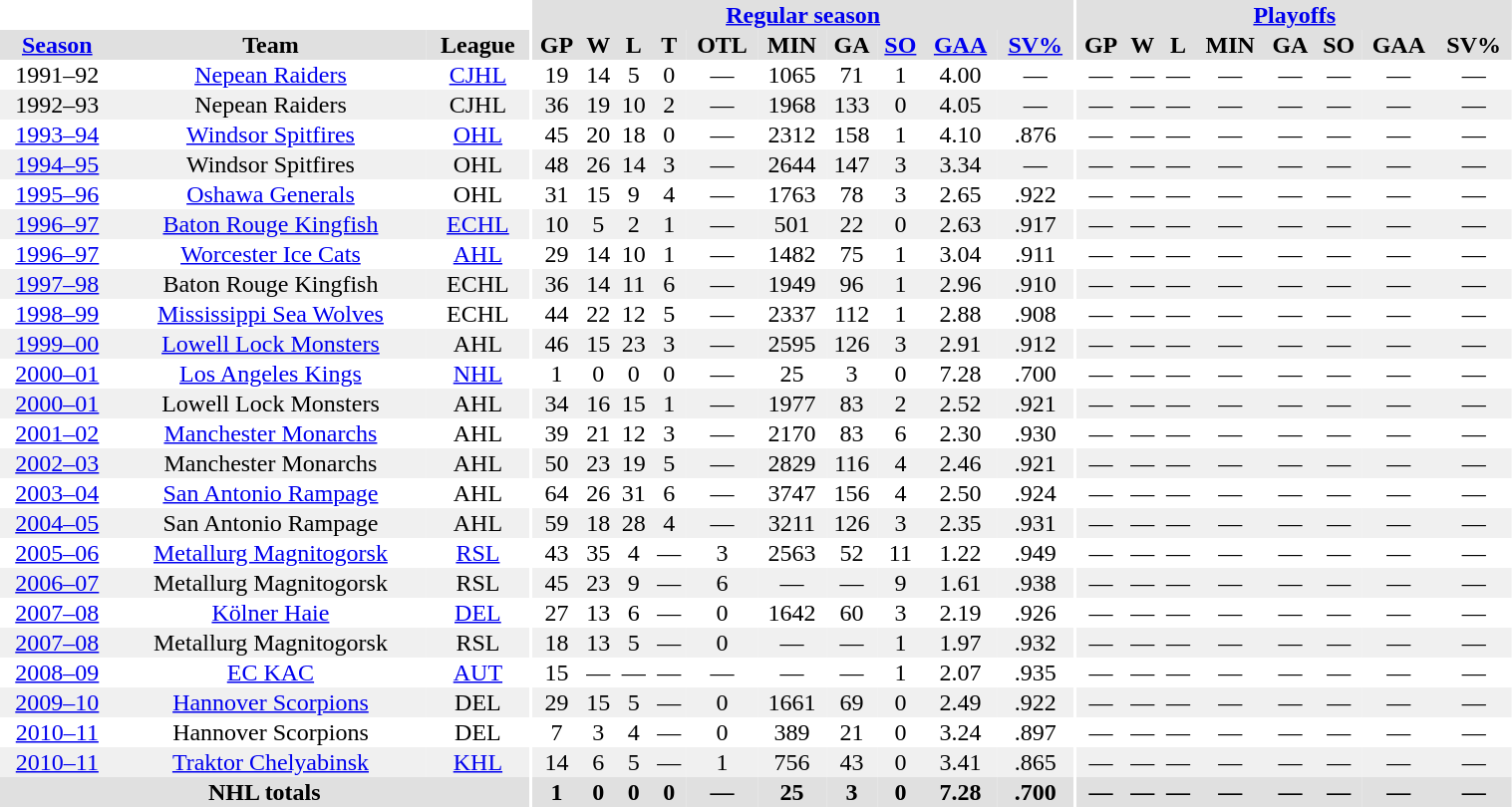<table border="0" cellpadding="1" cellspacing="0" style="width:80%; text-align:center;">
<tr bgcolor="#e0e0e0">
<th colspan="3" bgcolor="#ffffff"></th>
<th rowspan="99" bgcolor="#ffffff"></th>
<th colspan="10" bgcolor="#e0e0e0"><a href='#'>Regular season</a></th>
<th rowspan="99" bgcolor="#ffffff"></th>
<th colspan="8" bgcolor="#e0e0e0"><a href='#'>Playoffs</a></th>
</tr>
<tr bgcolor="#e0e0e0">
<th><a href='#'>Season</a></th>
<th>Team</th>
<th>League</th>
<th>GP</th>
<th>W</th>
<th>L</th>
<th>T</th>
<th>OTL</th>
<th>MIN</th>
<th>GA</th>
<th><a href='#'>SO</a></th>
<th><a href='#'>GAA</a></th>
<th><a href='#'>SV%</a></th>
<th>GP</th>
<th>W</th>
<th>L</th>
<th>MIN</th>
<th>GA</th>
<th>SO</th>
<th>GAA</th>
<th>SV%</th>
</tr>
<tr>
<td>1991–92</td>
<td><a href='#'>Nepean Raiders</a></td>
<td><a href='#'>CJHL</a></td>
<td>19</td>
<td>14</td>
<td>5</td>
<td>0</td>
<td>—</td>
<td>1065</td>
<td>71</td>
<td>1</td>
<td>4.00</td>
<td>—</td>
<td>—</td>
<td>—</td>
<td>—</td>
<td>—</td>
<td>—</td>
<td>—</td>
<td>—</td>
<td>—</td>
</tr>
<tr bgcolor="#f0f0f0">
<td>1992–93</td>
<td>Nepean Raiders</td>
<td>CJHL</td>
<td>36</td>
<td>19</td>
<td>10</td>
<td>2</td>
<td>—</td>
<td>1968</td>
<td>133</td>
<td>0</td>
<td>4.05</td>
<td>—</td>
<td>—</td>
<td>—</td>
<td>—</td>
<td>—</td>
<td>—</td>
<td>—</td>
<td>—</td>
<td>—</td>
</tr>
<tr>
<td><a href='#'>1993–94</a></td>
<td><a href='#'>Windsor Spitfires</a></td>
<td><a href='#'>OHL</a></td>
<td>45</td>
<td>20</td>
<td>18</td>
<td>0</td>
<td>—</td>
<td>2312</td>
<td>158</td>
<td>1</td>
<td>4.10</td>
<td>.876</td>
<td>—</td>
<td>—</td>
<td>—</td>
<td>—</td>
<td>—</td>
<td>—</td>
<td>—</td>
<td>—</td>
</tr>
<tr bgcolor="#f0f0f0">
<td><a href='#'>1994–95</a></td>
<td>Windsor Spitfires</td>
<td>OHL</td>
<td>48</td>
<td>26</td>
<td>14</td>
<td>3</td>
<td>—</td>
<td>2644</td>
<td>147</td>
<td>3</td>
<td>3.34</td>
<td>—</td>
<td>—</td>
<td>—</td>
<td>—</td>
<td>—</td>
<td>—</td>
<td>—</td>
<td>—</td>
<td>—</td>
</tr>
<tr>
<td><a href='#'>1995–96</a></td>
<td><a href='#'>Oshawa Generals</a></td>
<td>OHL</td>
<td>31</td>
<td>15</td>
<td>9</td>
<td>4</td>
<td>—</td>
<td>1763</td>
<td>78</td>
<td>3</td>
<td>2.65</td>
<td>.922</td>
<td>—</td>
<td>—</td>
<td>—</td>
<td>—</td>
<td>—</td>
<td>—</td>
<td>—</td>
<td>—</td>
</tr>
<tr bgcolor="#f0f0f0">
<td><a href='#'>1996–97</a></td>
<td><a href='#'>Baton Rouge Kingfish</a></td>
<td><a href='#'>ECHL</a></td>
<td>10</td>
<td>5</td>
<td>2</td>
<td>1</td>
<td>—</td>
<td>501</td>
<td>22</td>
<td>0</td>
<td>2.63</td>
<td>.917</td>
<td>—</td>
<td>—</td>
<td>—</td>
<td>—</td>
<td>—</td>
<td>—</td>
<td>—</td>
<td>—</td>
</tr>
<tr>
<td><a href='#'>1996–97</a></td>
<td><a href='#'>Worcester Ice Cats</a></td>
<td><a href='#'>AHL</a></td>
<td>29</td>
<td>14</td>
<td>10</td>
<td>1</td>
<td>—</td>
<td>1482</td>
<td>75</td>
<td>1</td>
<td>3.04</td>
<td>.911</td>
<td>—</td>
<td>—</td>
<td>—</td>
<td>—</td>
<td>—</td>
<td>—</td>
<td>—</td>
<td>—</td>
</tr>
<tr bgcolor="#f0f0f0">
<td><a href='#'>1997–98</a></td>
<td>Baton Rouge Kingfish</td>
<td>ECHL</td>
<td>36</td>
<td>14</td>
<td>11</td>
<td>6</td>
<td>—</td>
<td>1949</td>
<td>96</td>
<td>1</td>
<td>2.96</td>
<td>.910</td>
<td>—</td>
<td>—</td>
<td>—</td>
<td>—</td>
<td>—</td>
<td>—</td>
<td>—</td>
<td>—</td>
</tr>
<tr>
<td><a href='#'>1998–99</a></td>
<td><a href='#'>Mississippi Sea Wolves</a></td>
<td>ECHL</td>
<td>44</td>
<td>22</td>
<td>12</td>
<td>5</td>
<td>—</td>
<td>2337</td>
<td>112</td>
<td>1</td>
<td>2.88</td>
<td>.908</td>
<td>—</td>
<td>—</td>
<td>—</td>
<td>—</td>
<td>—</td>
<td>—</td>
<td>—</td>
<td>—</td>
</tr>
<tr bgcolor="#f0f0f0">
<td><a href='#'>1999–00</a></td>
<td><a href='#'>Lowell Lock Monsters</a></td>
<td>AHL</td>
<td>46</td>
<td>15</td>
<td>23</td>
<td>3</td>
<td>—</td>
<td>2595</td>
<td>126</td>
<td>3</td>
<td>2.91</td>
<td>.912</td>
<td>—</td>
<td>—</td>
<td>—</td>
<td>—</td>
<td>—</td>
<td>—</td>
<td>—</td>
<td>—</td>
</tr>
<tr>
<td><a href='#'>2000–01</a></td>
<td><a href='#'>Los Angeles Kings</a></td>
<td><a href='#'>NHL</a></td>
<td>1</td>
<td>0</td>
<td>0</td>
<td>0</td>
<td>—</td>
<td>25</td>
<td>3</td>
<td>0</td>
<td>7.28</td>
<td>.700</td>
<td>—</td>
<td>—</td>
<td>—</td>
<td>—</td>
<td>—</td>
<td>—</td>
<td>—</td>
<td>—</td>
</tr>
<tr bgcolor="#f0f0f0">
<td><a href='#'>2000–01</a></td>
<td>Lowell Lock Monsters</td>
<td>AHL</td>
<td>34</td>
<td>16</td>
<td>15</td>
<td>1</td>
<td>—</td>
<td>1977</td>
<td>83</td>
<td>2</td>
<td>2.52</td>
<td>.921</td>
<td>—</td>
<td>—</td>
<td>—</td>
<td>—</td>
<td>—</td>
<td>—</td>
<td>—</td>
<td>—</td>
</tr>
<tr>
<td><a href='#'>2001–02</a></td>
<td><a href='#'>Manchester Monarchs</a></td>
<td>AHL</td>
<td>39</td>
<td>21</td>
<td>12</td>
<td>3</td>
<td>—</td>
<td>2170</td>
<td>83</td>
<td>6</td>
<td>2.30</td>
<td>.930</td>
<td>—</td>
<td>—</td>
<td>—</td>
<td>—</td>
<td>—</td>
<td>—</td>
<td>—</td>
<td>—</td>
</tr>
<tr bgcolor="#f0f0f0">
<td><a href='#'>2002–03</a></td>
<td>Manchester Monarchs</td>
<td>AHL</td>
<td>50</td>
<td>23</td>
<td>19</td>
<td>5</td>
<td>—</td>
<td>2829</td>
<td>116</td>
<td>4</td>
<td>2.46</td>
<td>.921</td>
<td>—</td>
<td>—</td>
<td>—</td>
<td>—</td>
<td>—</td>
<td>—</td>
<td>—</td>
<td>—</td>
</tr>
<tr>
<td><a href='#'>2003–04</a></td>
<td><a href='#'>San Antonio Rampage</a></td>
<td>AHL</td>
<td>64</td>
<td>26</td>
<td>31</td>
<td>6</td>
<td>—</td>
<td>3747</td>
<td>156</td>
<td>4</td>
<td>2.50</td>
<td>.924</td>
<td>—</td>
<td>—</td>
<td>—</td>
<td>—</td>
<td>—</td>
<td>—</td>
<td>—</td>
<td>—</td>
</tr>
<tr bgcolor="#f0f0f0">
<td><a href='#'>2004–05</a></td>
<td>San Antonio Rampage</td>
<td>AHL</td>
<td>59</td>
<td>18</td>
<td>28</td>
<td>4</td>
<td>—</td>
<td>3211</td>
<td>126</td>
<td>3</td>
<td>2.35</td>
<td>.931</td>
<td>—</td>
<td>—</td>
<td>—</td>
<td>—</td>
<td>—</td>
<td>—</td>
<td>—</td>
<td>—</td>
</tr>
<tr>
<td><a href='#'>2005–06</a></td>
<td><a href='#'>Metallurg Magnitogorsk</a></td>
<td><a href='#'>RSL</a></td>
<td>43</td>
<td>35</td>
<td>4</td>
<td>—</td>
<td>3</td>
<td>2563</td>
<td>52</td>
<td>11</td>
<td>1.22</td>
<td>.949</td>
<td>—</td>
<td>—</td>
<td>—</td>
<td>—</td>
<td>—</td>
<td>—</td>
<td>—</td>
<td>—</td>
</tr>
<tr bgcolor="#f0f0f0">
<td><a href='#'>2006–07</a></td>
<td>Metallurg Magnitogorsk</td>
<td>RSL</td>
<td>45</td>
<td>23</td>
<td>9</td>
<td>—</td>
<td>6</td>
<td>—</td>
<td>—</td>
<td>9</td>
<td>1.61</td>
<td>.938</td>
<td>—</td>
<td>—</td>
<td>—</td>
<td>—</td>
<td>—</td>
<td>—</td>
<td>—</td>
<td>—</td>
</tr>
<tr>
<td><a href='#'>2007–08</a></td>
<td><a href='#'>Kölner Haie</a></td>
<td><a href='#'>DEL</a></td>
<td>27</td>
<td>13</td>
<td>6</td>
<td>—</td>
<td>0</td>
<td>1642</td>
<td>60</td>
<td>3</td>
<td>2.19</td>
<td>.926</td>
<td>—</td>
<td>—</td>
<td>—</td>
<td>—</td>
<td>—</td>
<td>—</td>
<td>—</td>
<td>—</td>
</tr>
<tr bgcolor="#f0f0f0">
<td><a href='#'>2007–08</a></td>
<td>Metallurg Magnitogorsk</td>
<td>RSL</td>
<td>18</td>
<td>13</td>
<td>5</td>
<td>—</td>
<td>0</td>
<td>—</td>
<td>—</td>
<td>1</td>
<td>1.97</td>
<td>.932</td>
<td>—</td>
<td>—</td>
<td>—</td>
<td>—</td>
<td>—</td>
<td>—</td>
<td>—</td>
<td>—</td>
</tr>
<tr>
<td><a href='#'>2008–09</a></td>
<td><a href='#'>EC KAC</a></td>
<td><a href='#'>AUT</a></td>
<td>15</td>
<td>—</td>
<td>—</td>
<td>—</td>
<td>—</td>
<td>—</td>
<td>—</td>
<td>1</td>
<td>2.07</td>
<td>.935</td>
<td>—</td>
<td>—</td>
<td>—</td>
<td>—</td>
<td>—</td>
<td>—</td>
<td>—</td>
<td>—</td>
</tr>
<tr bgcolor="#f0f0f0">
<td><a href='#'>2009–10</a></td>
<td><a href='#'>Hannover Scorpions</a></td>
<td>DEL</td>
<td>29</td>
<td>15</td>
<td>5</td>
<td>—</td>
<td>0</td>
<td>1661</td>
<td>69</td>
<td>0</td>
<td>2.49</td>
<td>.922</td>
<td>—</td>
<td>—</td>
<td>—</td>
<td>—</td>
<td>—</td>
<td>—</td>
<td>—</td>
<td>—</td>
</tr>
<tr>
<td><a href='#'>2010–11</a></td>
<td>Hannover Scorpions</td>
<td>DEL</td>
<td>7</td>
<td>3</td>
<td>4</td>
<td>—</td>
<td>0</td>
<td>389</td>
<td>21</td>
<td>0</td>
<td>3.24</td>
<td>.897</td>
<td>—</td>
<td>—</td>
<td>—</td>
<td>—</td>
<td>—</td>
<td>—</td>
<td>—</td>
<td>—</td>
</tr>
<tr bgcolor="#f0f0f0">
<td><a href='#'>2010–11</a></td>
<td><a href='#'>Traktor Chelyabinsk</a></td>
<td><a href='#'>KHL</a></td>
<td>14</td>
<td>6</td>
<td>5</td>
<td>—</td>
<td>1</td>
<td>756</td>
<td>43</td>
<td>0</td>
<td>3.41</td>
<td>.865</td>
<td>—</td>
<td>—</td>
<td>—</td>
<td>—</td>
<td>—</td>
<td>—</td>
<td>—</td>
<td>—</td>
</tr>
<tr bgcolor="#e0e0e0">
<th colspan="3">NHL totals</th>
<th>1</th>
<th>0</th>
<th>0</th>
<th>0</th>
<th>—</th>
<th>25</th>
<th>3</th>
<th>0</th>
<th>7.28</th>
<th>.700</th>
<th>—</th>
<th>—</th>
<th>—</th>
<th>—</th>
<th>—</th>
<th>—</th>
<th>—</th>
<th>—</th>
</tr>
</table>
